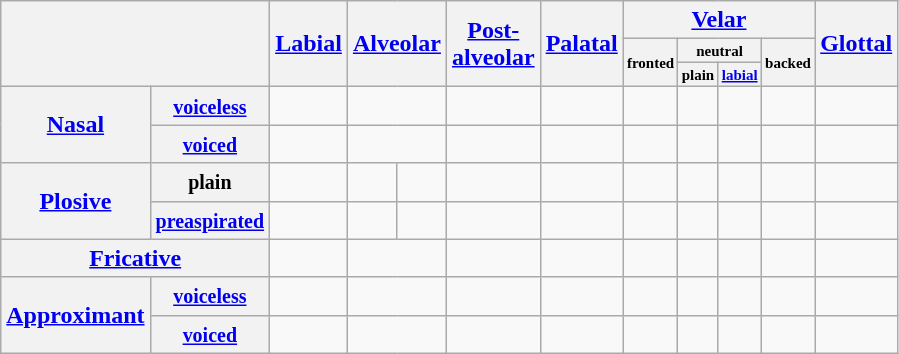<table class="wikitable" style="text-align: center;">
<tr>
<th rowspan="3" colspan="2"></th>
<th rowspan="3"><a href='#'>Labial</a></th>
<th rowspan="3" colspan="2"><a href='#'>Alveolar</a></th>
<th rowspan="3"><a href='#'>Post-<br>alveolar</a></th>
<th rowspan="3"><a href='#'>Palatal</a></th>
<th colspan="4"><a href='#'>Velar</a></th>
<th rowspan="3"><a href='#'>Glottal</a></th>
</tr>
<tr style="font-size: x-small;">
<th rowspan="2">fronted</th>
<th colspan="2">neutral</th>
<th rowspan="2">backed</th>
</tr>
<tr style="font-size: x-small;">
<th>plain</th>
<th><a href='#'>labial</a></th>
</tr>
<tr>
<th rowspan="2"><a href='#'>Nasal</a></th>
<th><small><a href='#'>voiceless</a></small></th>
<td></td>
<td colspan="2"></td>
<td></td>
<td></td>
<td></td>
<td></td>
<td></td>
<td></td>
<td></td>
</tr>
<tr>
<th><small><a href='#'>voiced</a></small></th>
<td></td>
<td colspan="2"></td>
<td></td>
<td></td>
<td></td>
<td></td>
<td></td>
<td></td>
<td></td>
</tr>
<tr>
<th rowspan="2"><a href='#'>Plosive</a></th>
<th><small>plain</small></th>
<td></td>
<td></td>
<td></td>
<td></td>
<td></td>
<td> </td>
<td></td>
<td></td>
<td> </td>
<td></td>
</tr>
<tr>
<th><small><a href='#'>preaspirated</a></small></th>
<td></td>
<td></td>
<td></td>
<td></td>
<td></td>
<td></td>
<td></td>
<td></td>
<td> </td>
<td></td>
</tr>
<tr>
<th colspan="2"><a href='#'>Fricative</a></th>
<td></td>
<td colspan="2"></td>
<td></td>
<td></td>
<td></td>
<td></td>
<td></td>
<td></td>
<td></td>
</tr>
<tr>
<th rowspan="2"><a href='#'>Approximant</a></th>
<th><small><a href='#'>voiceless</a></small></th>
<td></td>
<td colspan="2"></td>
<td></td>
<td></td>
<td></td>
<td></td>
<td></td>
<td></td>
<td></td>
</tr>
<tr>
<th><small><a href='#'>voiced</a></small></th>
<td></td>
<td colspan="2"></td>
<td></td>
<td></td>
<td></td>
<td></td>
<td></td>
<td></td>
<td></td>
</tr>
</table>
